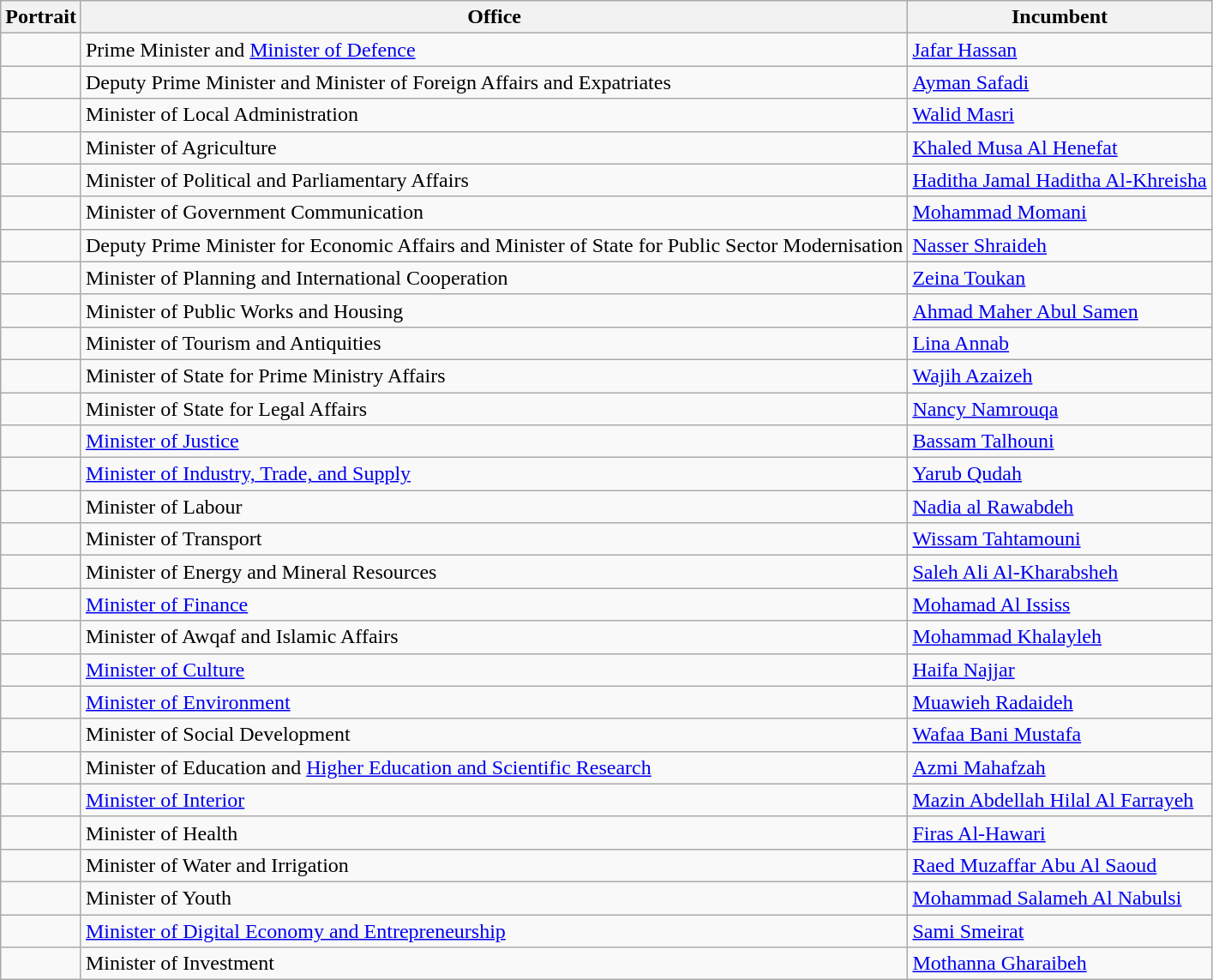<table class="wikitable">
<tr>
<th>Portrait</th>
<th>Office</th>
<th>Incumbent</th>
</tr>
<tr>
<td></td>
<td>Prime Minister and <a href='#'>Minister of Defence</a></td>
<td><a href='#'>Jafar Hassan</a></td>
</tr>
<tr>
<td></td>
<td>Deputy Prime Minister and Minister of Foreign Affairs and Expatriates</td>
<td><a href='#'>Ayman Safadi</a></td>
</tr>
<tr>
<td></td>
<td>Minister of Local Administration</td>
<td><a href='#'>Walid Masri</a></td>
</tr>
<tr>
<td></td>
<td>Minister of Agriculture</td>
<td><a href='#'>Khaled Musa Al Henefat</a></td>
</tr>
<tr>
<td></td>
<td>Minister of Political and Parliamentary Affairs</td>
<td><a href='#'>Haditha Jamal Haditha Al-Khreisha</a></td>
</tr>
<tr>
<td></td>
<td>Minister of Government Communication</td>
<td><a href='#'>Mohammad Momani</a></td>
</tr>
<tr>
<td></td>
<td>Deputy Prime Minister for Economic Affairs and Minister of State for Public Sector Modernisation</td>
<td><a href='#'>Nasser Shraideh</a></td>
</tr>
<tr>
<td></td>
<td>Minister of Planning and International Cooperation</td>
<td><a href='#'>Zeina Toukan</a></td>
</tr>
<tr>
<td></td>
<td>Minister of Public Works and Housing</td>
<td><a href='#'>Ahmad Maher Abul Samen</a></td>
</tr>
<tr>
<td></td>
<td>Minister of Tourism and Antiquities</td>
<td><a href='#'>Lina Annab</a></td>
</tr>
<tr>
<td></td>
<td>Minister of State for Prime Ministry Affairs</td>
<td><a href='#'>Wajih Azaizeh</a></td>
</tr>
<tr>
<td></td>
<td>Minister of State for Legal Affairs</td>
<td><a href='#'>Nancy Namrouqa</a></td>
</tr>
<tr>
<td></td>
<td><a href='#'>Minister of Justice</a></td>
<td><a href='#'>Bassam Talhouni</a></td>
</tr>
<tr>
<td></td>
<td><a href='#'>Minister of Industry, Trade, and Supply</a></td>
<td><a href='#'>Yarub Qudah</a></td>
</tr>
<tr>
<td></td>
<td>Minister of Labour</td>
<td><a href='#'>Nadia al Rawabdeh</a></td>
</tr>
<tr>
<td></td>
<td>Minister of Transport</td>
<td><a href='#'>Wissam Tahtamouni</a></td>
</tr>
<tr>
<td></td>
<td>Minister of Energy and Mineral Resources</td>
<td><a href='#'>Saleh Ali Al-Kharabsheh</a></td>
</tr>
<tr>
<td></td>
<td><a href='#'>Minister of Finance</a></td>
<td><a href='#'>Mohamad Al Ississ</a></td>
</tr>
<tr>
<td></td>
<td>Minister of Awqaf and Islamic Affairs</td>
<td><a href='#'>Mohammad Khalayleh</a></td>
</tr>
<tr>
<td></td>
<td><a href='#'>Minister of Culture</a></td>
<td><a href='#'>Haifa Najjar</a></td>
</tr>
<tr>
<td></td>
<td><a href='#'>Minister of Environment</a></td>
<td><a href='#'>Muawieh Radaideh</a></td>
</tr>
<tr>
<td></td>
<td>Minister of Social Development</td>
<td><a href='#'>Wafaa Bani Mustafa</a></td>
</tr>
<tr>
<td></td>
<td>Minister of Education and <a href='#'>Higher Education and Scientific Research</a></td>
<td><a href='#'>Azmi Mahafzah</a></td>
</tr>
<tr>
<td></td>
<td><a href='#'>Minister of Interior</a></td>
<td><a href='#'>Mazin Abdellah Hilal Al Farrayeh</a></td>
</tr>
<tr>
<td></td>
<td>Minister of Health</td>
<td><a href='#'>Firas Al-Hawari</a></td>
</tr>
<tr>
<td></td>
<td>Minister of Water and Irrigation</td>
<td><a href='#'>Raed Muzaffar Abu Al Saoud</a></td>
</tr>
<tr>
<td></td>
<td>Minister of Youth</td>
<td><a href='#'>Mohammad Salameh Al Nabulsi</a></td>
</tr>
<tr>
<td></td>
<td><a href='#'>Minister of Digital Economy and Entrepreneurship</a></td>
<td><a href='#'>Sami Smeirat</a></td>
</tr>
<tr>
<td></td>
<td>Minister of Investment</td>
<td><a href='#'>Mothanna Gharaibeh</a></td>
</tr>
</table>
